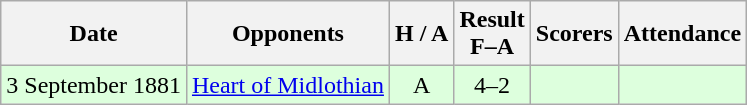<table class="wikitable" style="text-align:center">
<tr>
<th>Date</th>
<th>Opponents</th>
<th>H / A</th>
<th>Result<br>F–A</th>
<th>Scorers</th>
<th>Attendance</th>
</tr>
<tr bgcolor=#ddffdd>
<td>3 September 1881</td>
<td><a href='#'>Heart of Midlothian</a></td>
<td>A</td>
<td>4–2</td>
<td></td>
<td></td>
</tr>
</table>
